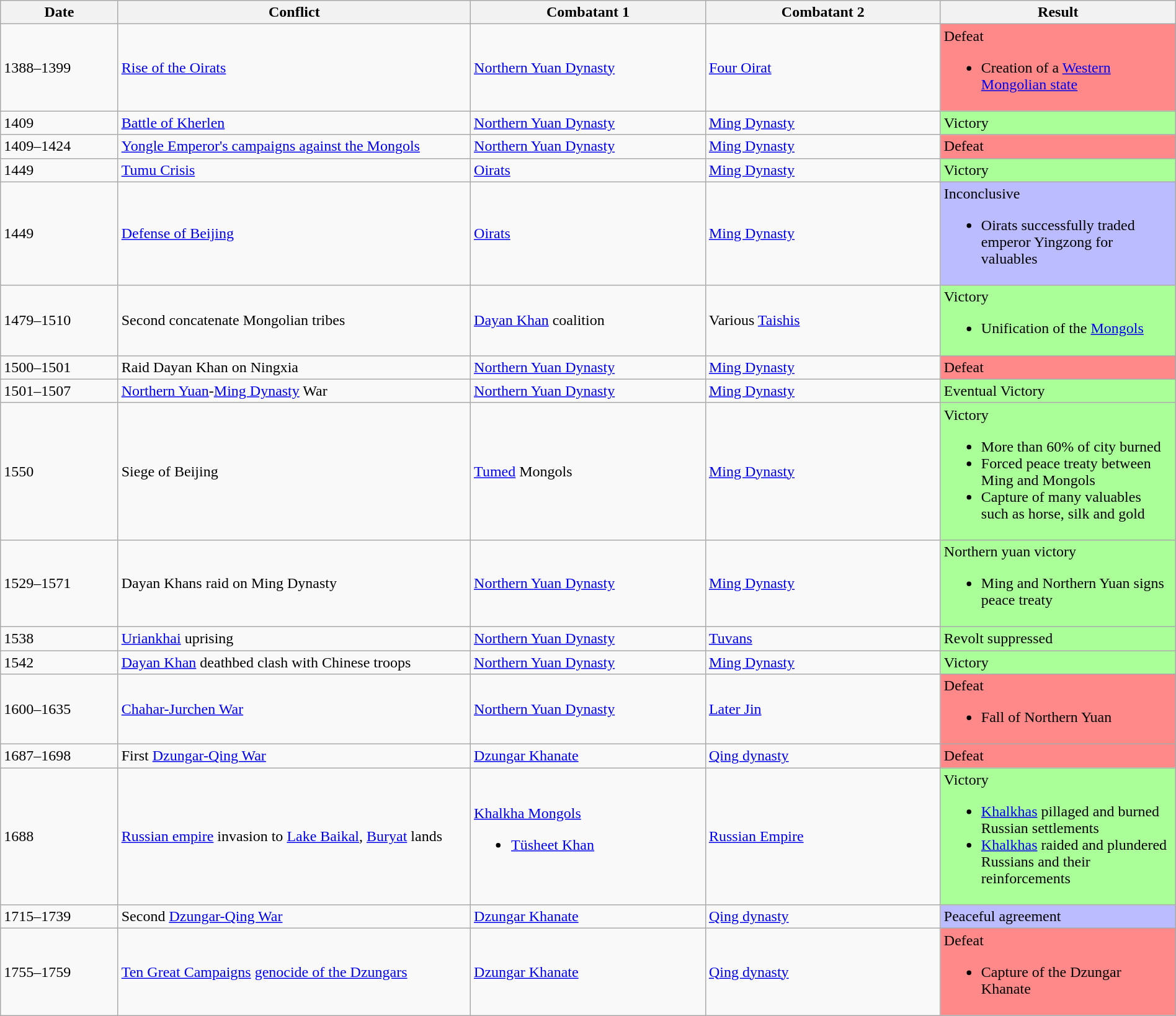<table class="wikitable" width="100%">
<tr>
<th width="10%">Date</th>
<th width="30%">Conflict</th>
<th width="20%">Combatant 1</th>
<th width="20%">Combatant 2</th>
<th width="20%">Result</th>
</tr>
<tr>
<td>1388–1399</td>
<td><a href='#'>Rise of the Oirats</a></td>
<td><a href='#'>Northern Yuan Dynasty</a></td>
<td><a href='#'>Four Oirat</a></td>
<td style="background:#F88">Defeat<br><ul><li>Creation of a <a href='#'>Western Mongolian state</a></li></ul></td>
</tr>
<tr>
<td>1409</td>
<td><a href='#'>Battle of Kherlen</a></td>
<td><a href='#'>Northern Yuan Dynasty</a></td>
<td><a href='#'>Ming Dynasty</a></td>
<td style="background:#AF9">Victory</td>
</tr>
<tr>
<td>1409–1424</td>
<td><a href='#'>Yongle Emperor's campaigns against the Mongols</a></td>
<td><a href='#'>Northern Yuan Dynasty</a></td>
<td><a href='#'>Ming Dynasty</a></td>
<td style="background:#F88">Defeat</td>
</tr>
<tr>
<td>1449</td>
<td><a href='#'>Tumu Crisis</a></td>
<td><a href='#'>Oirats</a></td>
<td><a href='#'>Ming Dynasty</a></td>
<td style="background:#AF9">Victory</td>
</tr>
<tr>
<td>1449</td>
<td><a href='#'>Defense of Beijing</a></td>
<td><a href='#'>Oirats</a></td>
<td><a href='#'>Ming Dynasty</a></td>
<td style="background:#BBF">Inconclusive<br><ul><li>Oirats successfully traded emperor Yingzong for valuables</li></ul></td>
</tr>
<tr>
<td>1479–1510</td>
<td>Second concatenate Mongolian tribes</td>
<td><a href='#'>Dayan Khan</a> coalition</td>
<td>Various <a href='#'>Taishis</a></td>
<td style="background:#AF9">Victory<br><ul><li>Unification of the <a href='#'>Mongols</a></li></ul></td>
</tr>
<tr>
<td>1500–1501</td>
<td>Raid Dayan Khan on Ningxia</td>
<td><a href='#'>Northern Yuan Dynasty</a></td>
<td><a href='#'>Ming Dynasty</a></td>
<td style="background:#F88">Defeat</td>
</tr>
<tr>
<td>1501–1507</td>
<td><a href='#'>Northern Yuan</a>-<a href='#'>Ming Dynasty</a> War</td>
<td><a href='#'>Northern Yuan Dynasty</a></td>
<td><a href='#'>Ming Dynasty</a></td>
<td style="background:#AF9">Eventual Victory</td>
</tr>
<tr>
<td>1550</td>
<td>Siege of Beijing</td>
<td><a href='#'>Tumed</a> Mongols</td>
<td><a href='#'>Ming Dynasty</a></td>
<td style="background:#AF9">Victory<br><ul><li>More than 60% of city burned</li><li>Forced peace treaty between Ming and Mongols</li><li>Capture of many valuables such as horse, silk and gold</li></ul></td>
</tr>
<tr>
<td>1529–1571</td>
<td>Dayan Khans raid on Ming Dynasty</td>
<td><a href='#'>Northern Yuan Dynasty</a></td>
<td><a href='#'>Ming Dynasty</a></td>
<td style="background:#AF9">Northern yuan victory<br><ul><li>Ming and Northern Yuan signs peace treaty</li></ul></td>
</tr>
<tr>
<td>1538</td>
<td><a href='#'>Uriankhai</a> uprising</td>
<td><a href='#'>Northern Yuan Dynasty</a></td>
<td><a href='#'>Tuvans</a></td>
<td style="background:#AF9">Revolt suppressed</td>
</tr>
<tr>
<td>1542</td>
<td><a href='#'>Dayan Khan</a> deathbed clash with Chinese troops</td>
<td><a href='#'>Northern Yuan Dynasty</a></td>
<td><a href='#'>Ming Dynasty</a></td>
<td style="background:#AF9">Victory</td>
</tr>
<tr>
<td>1600–1635</td>
<td><a href='#'>Chahar-Jurchen War</a></td>
<td><a href='#'>Northern Yuan Dynasty</a></td>
<td><a href='#'>Later Jin</a></td>
<td style="background:#F88">Defeat<br><ul><li>Fall of Northern Yuan</li></ul></td>
</tr>
<tr>
<td>1687–1698</td>
<td>First <a href='#'>Dzungar-Qing War</a></td>
<td><a href='#'>Dzungar Khanate</a></td>
<td><a href='#'>Qing dynasty</a></td>
<td style="background:#F88">Defeat</td>
</tr>
<tr>
<td>1688</td>
<td><a href='#'>Russian empire</a> invasion to <a href='#'>Lake Baikal</a>, <a href='#'>Buryat</a> lands</td>
<td><a href='#'>Khalkha Mongols</a><br><ul><li><a href='#'>Tüsheet Khan</a></li></ul></td>
<td><a href='#'>Russian Empire</a></td>
<td style="background:#AF9">Victory<br><ul><li><a href='#'>Khalkhas</a> pillaged and burned Russian settlements</li><li><a href='#'>Khalkhas</a> raided and plundered Russians and their reinforcements</li></ul></td>
</tr>
<tr>
<td>1715–1739</td>
<td>Second <a href='#'>Dzungar-Qing War</a></td>
<td><a href='#'>Dzungar Khanate</a></td>
<td><a href='#'>Qing dynasty</a></td>
<td style="background:#BBF">Peaceful agreement</td>
</tr>
<tr>
<td>1755–1759</td>
<td><a href='#'>Ten Great Campaigns</a> <a href='#'>genocide of the Dzungars</a></td>
<td><a href='#'>Dzungar Khanate</a></td>
<td><a href='#'>Qing dynasty</a></td>
<td style="background:#F88">Defeat<br><ul><li>Capture of the Dzungar Khanate</li></ul></td>
</tr>
</table>
